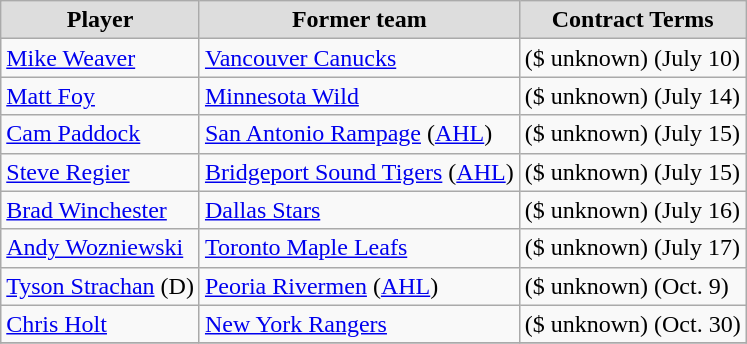<table class="wikitable">
<tr align="center"  bgcolor="#dddddd">
<td><strong>Player</strong></td>
<td><strong>Former team</strong></td>
<td><strong>Contract Terms</strong></td>
</tr>
<tr>
<td><a href='#'>Mike Weaver</a></td>
<td><a href='#'>Vancouver Canucks</a></td>
<td>($ unknown)  (July 10)</td>
</tr>
<tr>
<td><a href='#'>Matt Foy</a></td>
<td><a href='#'>Minnesota Wild</a></td>
<td>($ unknown)  (July 14)</td>
</tr>
<tr>
<td><a href='#'>Cam Paddock</a></td>
<td><a href='#'>San Antonio Rampage</a> (<a href='#'>AHL</a>)</td>
<td>($ unknown)  (July 15)</td>
</tr>
<tr>
<td><a href='#'>Steve Regier</a></td>
<td><a href='#'>Bridgeport Sound Tigers</a> (<a href='#'>AHL</a>)</td>
<td>($ unknown)  (July 15)</td>
</tr>
<tr>
<td><a href='#'>Brad Winchester</a></td>
<td><a href='#'>Dallas Stars</a></td>
<td>($ unknown)  (July 16)</td>
</tr>
<tr>
<td><a href='#'>Andy Wozniewski</a></td>
<td><a href='#'>Toronto Maple Leafs</a></td>
<td>($ unknown)  (July 17)</td>
</tr>
<tr>
<td><a href='#'>Tyson Strachan</a> (D)</td>
<td><a href='#'>Peoria Rivermen</a> (<a href='#'>AHL</a>)</td>
<td>($ unknown)  (Oct. 9)</td>
</tr>
<tr>
<td><a href='#'>Chris Holt</a></td>
<td><a href='#'>New York Rangers</a></td>
<td>($ unknown)  (Oct. 30)</td>
</tr>
<tr>
</tr>
</table>
